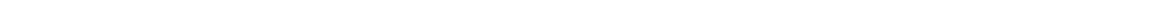<table style="width:88%; text-align:center;">
<tr style="color:white;">
<td style="background:"><strong>6</strong></td>
<td style="background:"><strong>12</strong></td>
<td style="background:"><strong>14</strong></td>
</tr>
</table>
